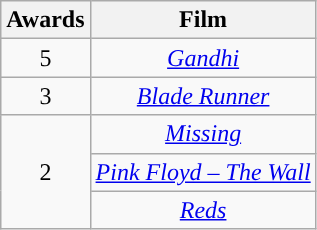<table class="wikitable" style="text-align:center;">
<tr>
<th style="background:">Awards</th>
<th style="background:">Film</th>
</tr>
<tr>
<td>5</td>
<td><em><a href='#'>Gandhi</a></em></td>
</tr>
<tr>
<td>3</td>
<td><em><a href='#'>Blade Runner</a></em></td>
</tr>
<tr>
<td rowspan="3">2</td>
<td><em><a href='#'>Missing</a></em></td>
</tr>
<tr>
<td><em><a href='#'>Pink Floyd – The Wall</a></em></td>
</tr>
<tr>
<td><em><a href='#'>Reds</a></em></td>
</tr>
</table>
